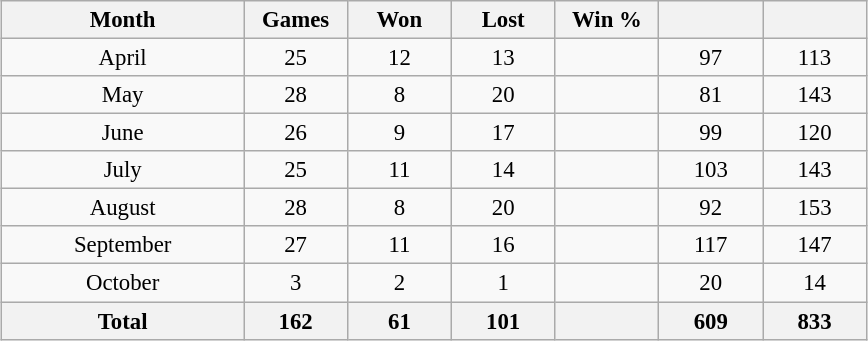<table class="wikitable" style="margin:1em auto; font-size:95%; text-align:center; width:38em;">
<tr>
<th width="28%">Month</th>
<th width="12%">Games</th>
<th width="12%">Won</th>
<th width="12%">Lost</th>
<th width="12%">Win %</th>
<th width="12%"></th>
<th width="12%"></th>
</tr>
<tr>
<td>April</td>
<td>25</td>
<td>12</td>
<td>13</td>
<td></td>
<td>97</td>
<td>113</td>
</tr>
<tr>
<td>May</td>
<td>28</td>
<td>8</td>
<td>20</td>
<td></td>
<td>81</td>
<td>143</td>
</tr>
<tr>
<td>June</td>
<td>26</td>
<td>9</td>
<td>17</td>
<td></td>
<td>99</td>
<td>120</td>
</tr>
<tr>
<td>July</td>
<td>25</td>
<td>11</td>
<td>14</td>
<td></td>
<td>103</td>
<td>143</td>
</tr>
<tr>
<td>August</td>
<td>28</td>
<td>8</td>
<td>20</td>
<td></td>
<td>92</td>
<td>153</td>
</tr>
<tr>
<td>September</td>
<td>27</td>
<td>11</td>
<td>16</td>
<td></td>
<td>117</td>
<td>147</td>
</tr>
<tr>
<td>October</td>
<td>3</td>
<td>2</td>
<td>1</td>
<td></td>
<td>20</td>
<td>14</td>
</tr>
<tr>
<th>Total</th>
<th>162</th>
<th>61</th>
<th>101</th>
<th></th>
<th>609</th>
<th>833</th>
</tr>
</table>
